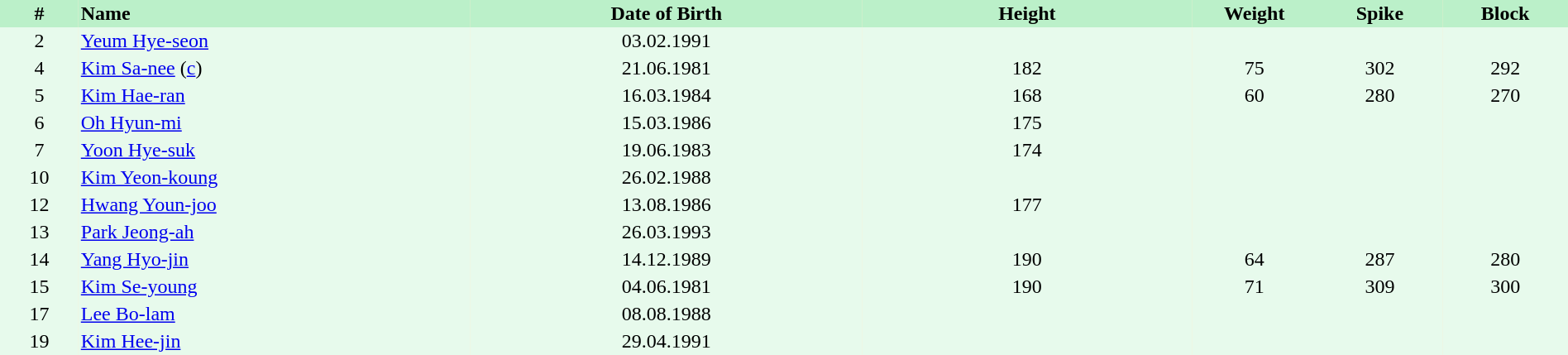<table border=0 cellpadding=2 cellspacing=0 |- bgcolor=#FFECCE style="text-align:center;" width=100%>
<tr bgcolor=#BBF0C9>
<th width=5%>#</th>
<th width=25% align=left>Name</th>
<th width=25%>Date of Birth</th>
<th width=21%>Height</th>
<th width=8%>Weight</th>
<th width=8%>Spike</th>
<th width=8%>Block</th>
</tr>
<tr bgcolor=#E7FAEC>
<td>2</td>
<td align=left><a href='#'>Yeum Hye-seon</a></td>
<td>03.02.1991</td>
<td></td>
<td></td>
<td></td>
<td></td>
</tr>
<tr bgcolor=#E7FAEC>
<td>4</td>
<td align=left><a href='#'>Kim Sa-nee</a> (<a href='#'>c</a>)</td>
<td>21.06.1981</td>
<td>182</td>
<td>75</td>
<td>302</td>
<td>292</td>
</tr>
<tr bgcolor=#E7FAEC>
<td>5</td>
<td align=left><a href='#'>Kim Hae-ran</a></td>
<td>16.03.1984</td>
<td>168</td>
<td>60</td>
<td>280</td>
<td>270</td>
</tr>
<tr bgcolor=#E7FAEC>
<td>6</td>
<td align=left><a href='#'>Oh Hyun-mi</a></td>
<td>15.03.1986</td>
<td>175</td>
<td></td>
<td></td>
<td></td>
</tr>
<tr bgcolor=#E7FAEC>
<td>7</td>
<td align=left><a href='#'>Yoon Hye-suk</a></td>
<td>19.06.1983</td>
<td>174</td>
<td></td>
<td></td>
<td></td>
</tr>
<tr bgcolor=#E7FAEC>
<td>10</td>
<td align=left><a href='#'>Kim Yeon-koung</a></td>
<td>26.02.1988</td>
<td></td>
<td></td>
<td></td>
<td></td>
</tr>
<tr bgcolor=#E7FAEC>
<td>12</td>
<td align=left><a href='#'>Hwang Youn-joo</a></td>
<td>13.08.1986</td>
<td>177</td>
<td></td>
<td></td>
<td></td>
</tr>
<tr bgcolor=#E7FAEC>
<td>13</td>
<td align=left><a href='#'>Park Jeong-ah</a></td>
<td>26.03.1993</td>
<td></td>
<td></td>
<td></td>
<td></td>
</tr>
<tr bgcolor=#E7FAEC>
<td>14</td>
<td align=left><a href='#'>Yang Hyo-jin</a></td>
<td>14.12.1989</td>
<td>190</td>
<td>64</td>
<td>287</td>
<td>280</td>
</tr>
<tr bgcolor=#E7FAEC>
<td>15</td>
<td align=left><a href='#'>Kim Se-young</a></td>
<td>04.06.1981</td>
<td>190</td>
<td>71</td>
<td>309</td>
<td>300</td>
</tr>
<tr bgcolor=#E7FAEC>
<td>17</td>
<td align=left><a href='#'>Lee Bo-lam</a></td>
<td>08.08.1988</td>
<td></td>
<td></td>
<td></td>
<td></td>
</tr>
<tr bgcolor=#E7FAEC>
<td>19</td>
<td align=left><a href='#'>Kim Hee-jin</a></td>
<td>29.04.1991</td>
<td></td>
<td></td>
<td></td>
<td></td>
</tr>
<tr>
</tr>
</table>
